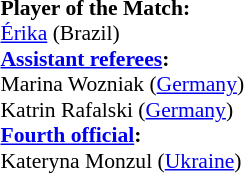<table width=50% style="font-size: 90%">
<tr>
<td><br><strong>Player of the Match:</strong>
<br><a href='#'>Érika</a> (Brazil)<br><strong><a href='#'>Assistant referees</a>:</strong>
<br>Marina Wozniak (<a href='#'>Germany</a>)
<br>Katrin Rafalski (<a href='#'>Germany</a>)
<br><strong><a href='#'>Fourth official</a>:</strong>
<br>Kateryna Monzul (<a href='#'>Ukraine</a>)</td>
</tr>
</table>
